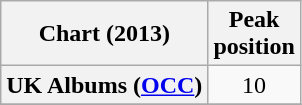<table class="wikitable sortable plainrowheaders">
<tr>
<th>Chart (2013)</th>
<th>Peak<br>position</th>
</tr>
<tr>
<th scope="row">UK Albums (<a href='#'>OCC</a>)</th>
<td align="center">10</td>
</tr>
<tr>
</tr>
</table>
